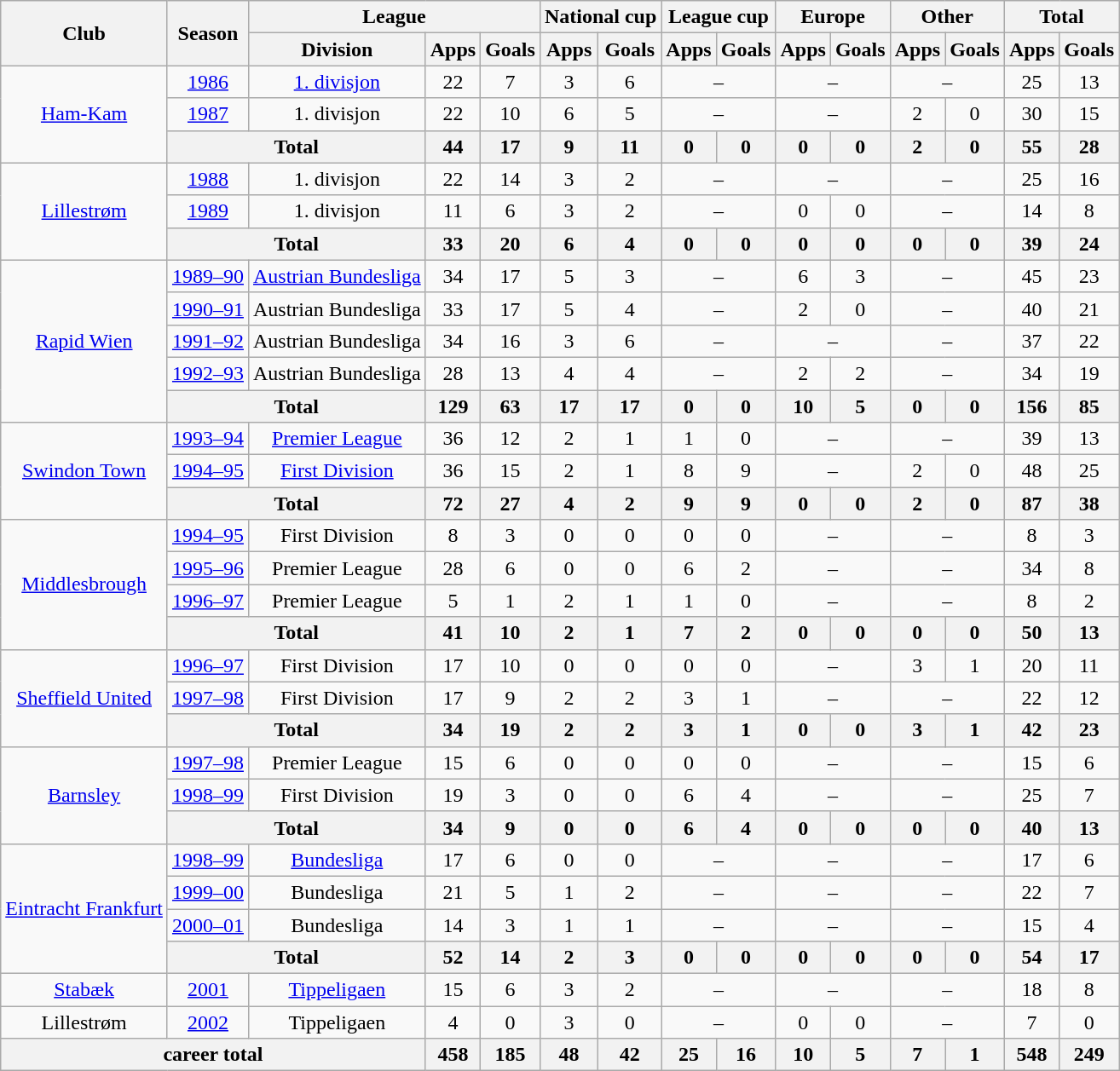<table class="wikitable" style="text-align:center">
<tr>
<th rowspan="2">Club</th>
<th rowspan="2">Season</th>
<th colspan="3">League</th>
<th colspan="2">National cup</th>
<th colspan="2">League cup</th>
<th colspan="2">Europe</th>
<th colspan="2">Other</th>
<th colspan="2">Total</th>
</tr>
<tr>
<th>Division</th>
<th>Apps</th>
<th>Goals</th>
<th>Apps</th>
<th>Goals</th>
<th>Apps</th>
<th>Goals</th>
<th>Apps</th>
<th>Goals</th>
<th>Apps</th>
<th>Goals</th>
<th>Apps</th>
<th>Goals</th>
</tr>
<tr>
<td rowspan="3"><a href='#'>Ham-Kam</a></td>
<td><a href='#'>1986</a></td>
<td><a href='#'>1. divisjon</a></td>
<td>22</td>
<td>7</td>
<td>3</td>
<td>6</td>
<td colspan="2">–</td>
<td colspan="2">–</td>
<td colspan="2">–</td>
<td>25</td>
<td>13</td>
</tr>
<tr>
<td><a href='#'>1987</a></td>
<td>1. divisjon</td>
<td>22</td>
<td>10</td>
<td>6</td>
<td>5</td>
<td colspan="2">–</td>
<td colspan="2">–</td>
<td>2</td>
<td>0</td>
<td>30</td>
<td>15</td>
</tr>
<tr>
<th colspan="2">Total</th>
<th>44</th>
<th>17</th>
<th>9</th>
<th>11</th>
<th>0</th>
<th>0</th>
<th>0</th>
<th>0</th>
<th>2</th>
<th>0</th>
<th>55</th>
<th>28</th>
</tr>
<tr>
<td rowspan="3"><a href='#'>Lillestrøm</a></td>
<td><a href='#'>1988</a></td>
<td>1. divisjon</td>
<td>22</td>
<td>14</td>
<td>3</td>
<td>2</td>
<td colspan="2">–</td>
<td colspan="2">–</td>
<td colspan="2">–</td>
<td>25</td>
<td>16</td>
</tr>
<tr>
<td><a href='#'>1989</a></td>
<td>1. divisjon</td>
<td>11</td>
<td>6</td>
<td>3</td>
<td>2</td>
<td colspan="2">–</td>
<td>0</td>
<td>0</td>
<td colspan="2">–</td>
<td>14</td>
<td>8</td>
</tr>
<tr>
<th colspan="2">Total</th>
<th>33</th>
<th>20</th>
<th>6</th>
<th>4</th>
<th>0</th>
<th>0</th>
<th>0</th>
<th>0</th>
<th>0</th>
<th>0</th>
<th>39</th>
<th>24</th>
</tr>
<tr>
<td rowspan="5"><a href='#'>Rapid Wien</a></td>
<td><a href='#'>1989–90</a></td>
<td><a href='#'>Austrian Bundesliga</a></td>
<td>34</td>
<td>17</td>
<td>5</td>
<td>3</td>
<td colspan="2">–</td>
<td>6</td>
<td>3</td>
<td colspan="2">–</td>
<td>45</td>
<td>23</td>
</tr>
<tr>
<td><a href='#'>1990–91</a></td>
<td>Austrian Bundesliga</td>
<td>33</td>
<td>17</td>
<td>5</td>
<td>4</td>
<td colspan="2">–</td>
<td>2</td>
<td>0</td>
<td colspan="2">–</td>
<td>40</td>
<td>21</td>
</tr>
<tr>
<td><a href='#'>1991–92</a></td>
<td>Austrian Bundesliga</td>
<td>34</td>
<td>16</td>
<td>3</td>
<td>6</td>
<td colspan="2">–</td>
<td colspan="2">–</td>
<td colspan="2">–</td>
<td>37</td>
<td>22</td>
</tr>
<tr>
<td><a href='#'>1992–93</a></td>
<td>Austrian Bundesliga</td>
<td>28</td>
<td>13</td>
<td>4</td>
<td>4</td>
<td colspan="2">–</td>
<td>2</td>
<td>2</td>
<td colspan="2">–</td>
<td>34</td>
<td>19</td>
</tr>
<tr>
<th colspan="2">Total</th>
<th>129</th>
<th>63</th>
<th>17</th>
<th>17</th>
<th>0</th>
<th>0</th>
<th>10</th>
<th>5</th>
<th>0</th>
<th>0</th>
<th>156</th>
<th>85</th>
</tr>
<tr>
<td rowspan="3"><a href='#'>Swindon Town</a></td>
<td><a href='#'>1993–94</a></td>
<td><a href='#'>Premier League</a></td>
<td>36</td>
<td>12</td>
<td>2</td>
<td>1</td>
<td>1</td>
<td>0</td>
<td colspan="2">–</td>
<td colspan="2">–</td>
<td>39</td>
<td>13</td>
</tr>
<tr>
<td><a href='#'>1994–95</a></td>
<td><a href='#'>First Division</a></td>
<td>36</td>
<td>15</td>
<td>2</td>
<td>1</td>
<td>8</td>
<td>9</td>
<td colspan="2">–</td>
<td>2</td>
<td>0</td>
<td>48</td>
<td>25</td>
</tr>
<tr>
<th colspan="2">Total</th>
<th>72</th>
<th>27</th>
<th>4</th>
<th>2</th>
<th>9</th>
<th>9</th>
<th>0</th>
<th>0</th>
<th>2</th>
<th>0</th>
<th>87</th>
<th>38</th>
</tr>
<tr>
<td rowspan="4"><a href='#'>Middlesbrough</a></td>
<td><a href='#'>1994–95</a></td>
<td>First Division</td>
<td>8</td>
<td>3</td>
<td>0</td>
<td>0</td>
<td>0</td>
<td>0</td>
<td colspan="2">–</td>
<td colspan="2">–</td>
<td>8</td>
<td>3</td>
</tr>
<tr>
<td><a href='#'>1995–96</a></td>
<td>Premier League</td>
<td>28</td>
<td>6</td>
<td>0</td>
<td>0</td>
<td>6</td>
<td>2</td>
<td colspan="2">–</td>
<td colspan="2">–</td>
<td>34</td>
<td>8</td>
</tr>
<tr>
<td><a href='#'>1996–97</a></td>
<td>Premier League</td>
<td>5</td>
<td>1</td>
<td>2</td>
<td>1</td>
<td>1</td>
<td>0</td>
<td colspan="2">–</td>
<td colspan="2">–</td>
<td>8</td>
<td>2</td>
</tr>
<tr>
<th colspan="2">Total</th>
<th>41</th>
<th>10</th>
<th>2</th>
<th>1</th>
<th>7</th>
<th>2</th>
<th>0</th>
<th>0</th>
<th>0</th>
<th>0</th>
<th>50</th>
<th>13</th>
</tr>
<tr>
<td rowspan="3"><a href='#'>Sheffield United</a></td>
<td><a href='#'>1996–97</a></td>
<td>First Division</td>
<td>17</td>
<td>10</td>
<td>0</td>
<td>0</td>
<td>0</td>
<td>0</td>
<td colspan="2">–</td>
<td>3</td>
<td>1</td>
<td>20</td>
<td>11</td>
</tr>
<tr>
<td><a href='#'>1997–98</a></td>
<td>First Division</td>
<td>17</td>
<td>9</td>
<td>2</td>
<td>2</td>
<td>3</td>
<td>1</td>
<td colspan="2">–</td>
<td colspan="2">–</td>
<td>22</td>
<td>12</td>
</tr>
<tr>
<th colspan="2">Total</th>
<th>34</th>
<th>19</th>
<th>2</th>
<th>2</th>
<th>3</th>
<th>1</th>
<th>0</th>
<th>0</th>
<th>3</th>
<th>1</th>
<th>42</th>
<th>23</th>
</tr>
<tr>
<td rowspan="3"><a href='#'>Barnsley</a></td>
<td><a href='#'>1997–98</a></td>
<td>Premier League</td>
<td>15</td>
<td>6</td>
<td>0</td>
<td>0</td>
<td>0</td>
<td>0</td>
<td colspan="2">–</td>
<td colspan="2">–</td>
<td>15</td>
<td>6</td>
</tr>
<tr>
<td><a href='#'>1998–99</a></td>
<td>First Division</td>
<td>19</td>
<td>3</td>
<td>0</td>
<td>0</td>
<td>6</td>
<td>4</td>
<td colspan="2">–</td>
<td colspan="2">–</td>
<td>25</td>
<td>7</td>
</tr>
<tr>
<th colspan="2">Total</th>
<th>34</th>
<th>9</th>
<th>0</th>
<th>0</th>
<th>6</th>
<th>4</th>
<th>0</th>
<th>0</th>
<th>0</th>
<th>0</th>
<th>40</th>
<th>13</th>
</tr>
<tr>
<td rowspan="4"><a href='#'>Eintracht Frankfurt</a></td>
<td><a href='#'>1998–99</a></td>
<td><a href='#'>Bundesliga</a></td>
<td>17</td>
<td>6</td>
<td>0</td>
<td>0</td>
<td colspan="2">–</td>
<td colspan="2">–</td>
<td colspan="2">–</td>
<td>17</td>
<td>6</td>
</tr>
<tr>
<td><a href='#'>1999–00</a></td>
<td>Bundesliga</td>
<td>21</td>
<td>5</td>
<td>1</td>
<td>2</td>
<td colspan="2">–</td>
<td colspan="2">–</td>
<td colspan="2">–</td>
<td>22</td>
<td>7</td>
</tr>
<tr>
<td><a href='#'>2000–01</a></td>
<td>Bundesliga</td>
<td>14</td>
<td>3</td>
<td>1</td>
<td>1</td>
<td colspan="2">–</td>
<td colspan="2">–</td>
<td colspan="2">–</td>
<td>15</td>
<td>4</td>
</tr>
<tr>
<th colspan="2">Total</th>
<th>52</th>
<th>14</th>
<th>2</th>
<th>3</th>
<th>0</th>
<th>0</th>
<th>0</th>
<th>0</th>
<th>0</th>
<th>0</th>
<th>54</th>
<th>17</th>
</tr>
<tr>
<td><a href='#'>Stabæk</a></td>
<td><a href='#'>2001</a></td>
<td><a href='#'>Tippeligaen</a></td>
<td>15</td>
<td>6</td>
<td>3</td>
<td>2</td>
<td colspan="2">–</td>
<td colspan="2">–</td>
<td colspan="2">–</td>
<td>18</td>
<td>8</td>
</tr>
<tr>
<td>Lillestrøm</td>
<td><a href='#'>2002</a></td>
<td>Tippeligaen</td>
<td>4</td>
<td>0</td>
<td>3</td>
<td>0</td>
<td colspan="2">–</td>
<td>0</td>
<td>0</td>
<td colspan="2">–</td>
<td>7</td>
<td>0</td>
</tr>
<tr>
<th colspan="3">career total</th>
<th>458</th>
<th>185</th>
<th>48</th>
<th>42</th>
<th>25</th>
<th>16</th>
<th>10</th>
<th>5</th>
<th>7</th>
<th>1</th>
<th>548</th>
<th>249</th>
</tr>
</table>
